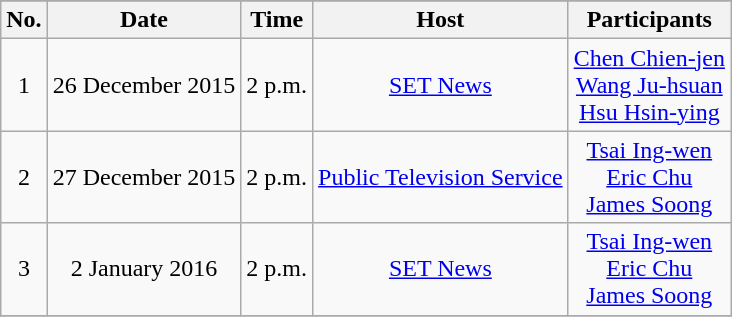<table class="wikitable" style="white-space: nowrap; text-align: center;">
<tr>
</tr>
<tr>
<th>No.</th>
<th>Date</th>
<th>Time</th>
<th>Host</th>
<th>Participants</th>
</tr>
<tr>
<td>1</td>
<td>26 December 2015</td>
<td>2 p.m.</td>
<td><a href='#'>SET News</a></td>
<td><a href='#'>Chen Chien-jen</a><br><a href='#'>Wang Ju-hsuan</a><br><a href='#'>Hsu Hsin-ying</a></td>
</tr>
<tr>
<td>2</td>
<td>27 December 2015</td>
<td>2 p.m.</td>
<td><a href='#'>Public Television Service</a></td>
<td><a href='#'>Tsai Ing-wen</a><br><a href='#'>Eric Chu</a><br><a href='#'>James Soong</a></td>
</tr>
<tr>
<td>3</td>
<td>2 January 2016</td>
<td>2 p.m.</td>
<td><a href='#'>SET News</a></td>
<td><a href='#'>Tsai Ing-wen</a><br><a href='#'>Eric Chu</a><br><a href='#'>James Soong</a></td>
</tr>
<tr>
</tr>
</table>
